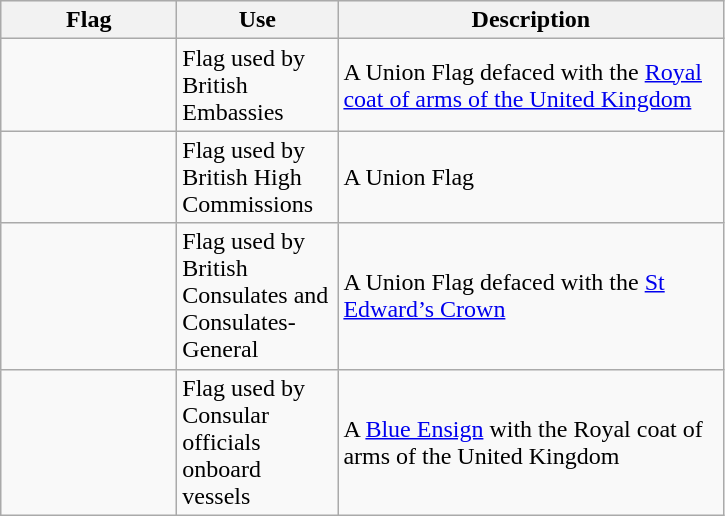<table class="wikitable">
<tr style="background:#efefef;">
<th style="width:110px;">Flag</th>
<th style="width:100px;">Use</th>
<th style="width:250px;">Description</th>
</tr>
<tr>
<td></td>
<td>Flag used by British Embassies</td>
<td>A Union Flag defaced with the <a href='#'>Royal coat of arms of the United Kingdom</a></td>
</tr>
<tr>
<td></td>
<td>Flag used by British High Commissions</td>
<td>A Union Flag</td>
</tr>
<tr>
<td></td>
<td>Flag used by British Consulates and Consulates-General</td>
<td>A Union Flag defaced with the <a href='#'>St Edward’s Crown</a></td>
</tr>
<tr>
<td></td>
<td>Flag used by Consular officials onboard vessels</td>
<td>A <a href='#'>Blue Ensign</a> with the Royal coat of arms of the United Kingdom</td>
</tr>
</table>
